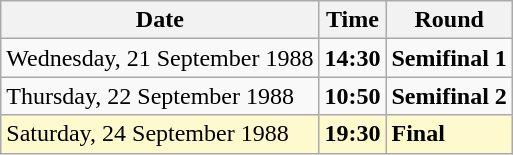<table class="wikitable">
<tr>
<th>Date</th>
<th>Time</th>
<th>Round</th>
</tr>
<tr>
<td>Wednesday, 21 September 1988</td>
<td><strong>14:30</strong></td>
<td><strong>Semifinal 1</strong></td>
</tr>
<tr>
<td>Thursday, 22 September 1988</td>
<td><strong>10:50</strong></td>
<td><strong>Semifinal 2</strong></td>
</tr>
<tr style=background:lemonchiffon>
<td>Saturday, 24 September 1988</td>
<td><strong>19:30</strong></td>
<td><strong>Final</strong></td>
</tr>
</table>
